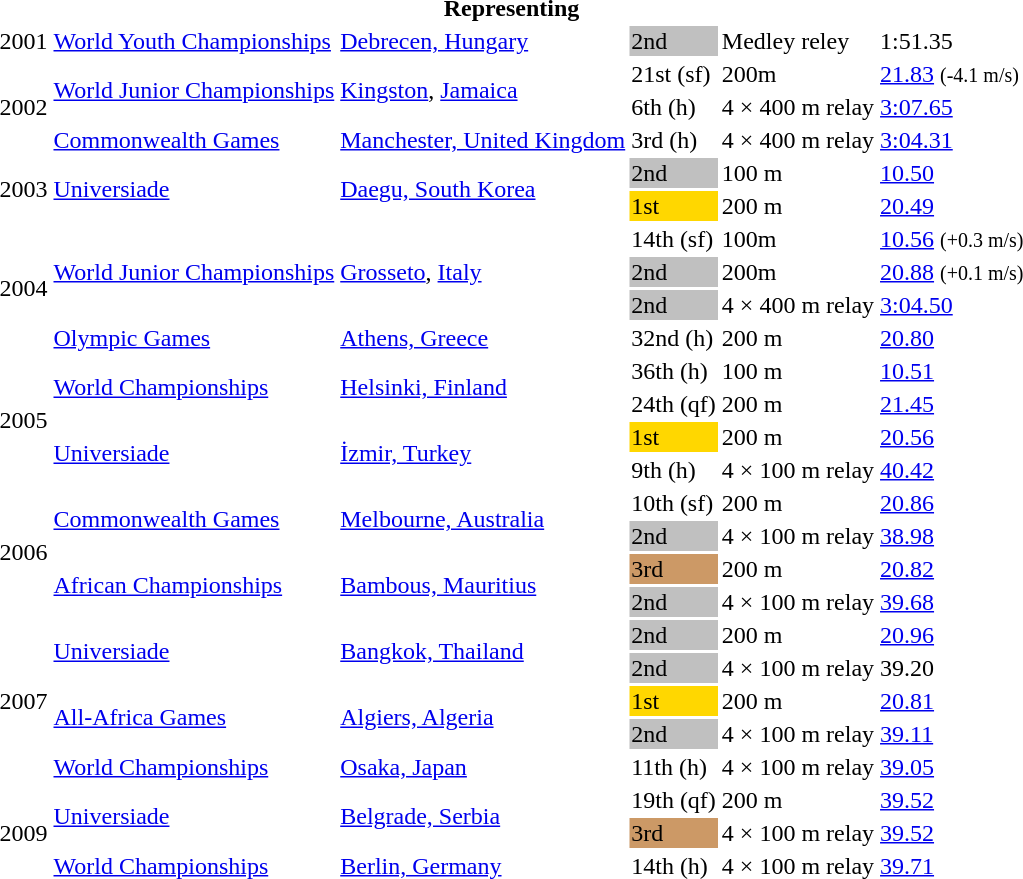<table>
<tr>
<th colspan="6">Representing </th>
</tr>
<tr>
<td>2001</td>
<td><a href='#'>World Youth Championships</a></td>
<td><a href='#'>Debrecen, Hungary</a></td>
<td bgcolor="silver">2nd</td>
<td>Medley reley</td>
<td>1:51.35</td>
</tr>
<tr>
<td rowspan=3>2002</td>
<td rowspan=2><a href='#'>World Junior Championships</a></td>
<td rowspan=2><a href='#'>Kingston</a>, <a href='#'>Jamaica</a></td>
<td>21st (sf)</td>
<td>200m</td>
<td><a href='#'>21.83</a> <small>(-4.1 m/s)</small></td>
</tr>
<tr>
<td>6th (h)</td>
<td>4 × 400 m relay</td>
<td><a href='#'>3:07.65</a></td>
</tr>
<tr>
<td><a href='#'>Commonwealth Games</a></td>
<td><a href='#'>Manchester, United Kingdom</a></td>
<td>3rd (h)</td>
<td>4 × 400 m relay</td>
<td><a href='#'>3:04.31</a></td>
</tr>
<tr>
<td rowspan=2>2003</td>
<td rowspan=2><a href='#'>Universiade</a></td>
<td rowspan=2><a href='#'>Daegu, South Korea</a></td>
<td bgcolor="silver">2nd</td>
<td>100 m</td>
<td><a href='#'>10.50</a></td>
</tr>
<tr>
<td bgcolor="gold">1st</td>
<td>200 m</td>
<td><a href='#'>20.49</a></td>
</tr>
<tr>
<td rowspan=4>2004</td>
<td rowspan=3><a href='#'>World Junior Championships</a></td>
<td rowspan=3><a href='#'>Grosseto</a>, <a href='#'>Italy</a></td>
<td>14th (sf)</td>
<td>100m</td>
<td><a href='#'>10.56</a> <small>(+0.3 m/s)</small></td>
</tr>
<tr>
<td bgcolor=silver>2nd</td>
<td>200m</td>
<td><a href='#'>20.88</a> <small>(+0.1 m/s)</small></td>
</tr>
<tr>
<td bgcolor=silver>2nd</td>
<td>4 × 400 m relay</td>
<td><a href='#'>3:04.50</a></td>
</tr>
<tr>
<td><a href='#'>Olympic Games</a></td>
<td><a href='#'>Athens, Greece</a></td>
<td>32nd (h)</td>
<td>200 m</td>
<td><a href='#'>20.80</a></td>
</tr>
<tr>
<td rowspan=4>2005</td>
<td rowspan=2><a href='#'>World Championships</a></td>
<td rowspan=2><a href='#'>Helsinki, Finland</a></td>
<td>36th (h)</td>
<td>100 m</td>
<td><a href='#'>10.51</a></td>
</tr>
<tr>
<td>24th (qf)</td>
<td>200 m</td>
<td><a href='#'>21.45</a></td>
</tr>
<tr>
<td rowspan=2><a href='#'>Universiade</a></td>
<td rowspan=2><a href='#'>İzmir, Turkey</a></td>
<td bgcolor="gold">1st</td>
<td>200 m</td>
<td><a href='#'>20.56</a></td>
</tr>
<tr>
<td>9th (h)</td>
<td>4 × 100 m relay</td>
<td><a href='#'>40.42</a></td>
</tr>
<tr>
<td rowspan=4>2006</td>
<td rowspan=2><a href='#'>Commonwealth Games</a></td>
<td rowspan=2><a href='#'>Melbourne, Australia</a></td>
<td>10th (sf)</td>
<td>200 m</td>
<td><a href='#'>20.86</a></td>
</tr>
<tr>
<td bgcolor="silver">2nd</td>
<td>4 × 100 m relay</td>
<td><a href='#'>38.98</a></td>
</tr>
<tr>
<td rowspan=2><a href='#'>African Championships</a></td>
<td rowspan=2><a href='#'>Bambous, Mauritius</a></td>
<td bgcolor="cc9966">3rd</td>
<td>200 m</td>
<td><a href='#'>20.82</a></td>
</tr>
<tr>
<td bgcolor="silver">2nd</td>
<td>4 × 100 m relay</td>
<td><a href='#'>39.68</a></td>
</tr>
<tr>
<td rowspan=5>2007</td>
<td rowspan=2><a href='#'>Universiade</a></td>
<td rowspan=2><a href='#'>Bangkok, Thailand</a></td>
<td bgcolor="silver">2nd</td>
<td>200 m</td>
<td><a href='#'>20.96</a></td>
</tr>
<tr>
<td bgcolor="silver">2nd</td>
<td>4 × 100 m relay</td>
<td>39.20</td>
</tr>
<tr>
<td rowspan=2><a href='#'>All-Africa Games</a></td>
<td rowspan=2><a href='#'>Algiers, Algeria</a></td>
<td bgcolor="gold">1st</td>
<td>200 m</td>
<td><a href='#'>20.81</a></td>
</tr>
<tr>
<td bgcolor="silver">2nd</td>
<td>4 × 100 m relay</td>
<td><a href='#'>39.11</a></td>
</tr>
<tr>
<td><a href='#'>World Championships</a></td>
<td><a href='#'>Osaka, Japan</a></td>
<td>11th (h)</td>
<td>4 × 100 m relay</td>
<td><a href='#'>39.05</a></td>
</tr>
<tr>
<td rowspan=3>2009</td>
<td rowspan=2><a href='#'>Universiade</a></td>
<td rowspan=2><a href='#'>Belgrade, Serbia</a></td>
<td>19th (qf)</td>
<td>200 m</td>
<td><a href='#'>39.52</a></td>
</tr>
<tr>
<td bgcolor="cc9966">3rd</td>
<td>4 × 100 m relay</td>
<td><a href='#'>39.52</a></td>
</tr>
<tr>
<td><a href='#'>World Championships</a></td>
<td><a href='#'>Berlin, Germany</a></td>
<td>14th (h)</td>
<td>4 × 100 m relay</td>
<td><a href='#'>39.71</a></td>
</tr>
</table>
